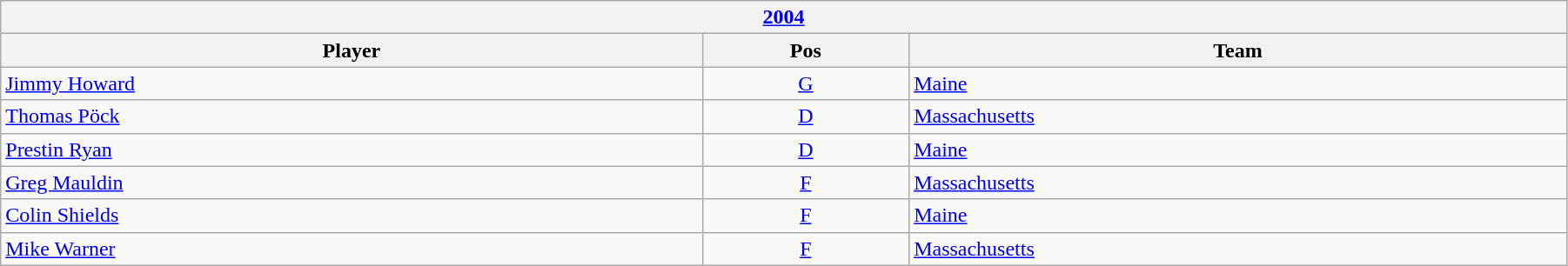<table class="wikitable" width=95%>
<tr>
<th colspan=3><a href='#'>2004</a></th>
</tr>
<tr>
<th>Player</th>
<th>Pos</th>
<th>Team</th>
</tr>
<tr>
<td><a href='#'>Jimmy Howard</a></td>
<td align=center><a href='#'>G</a></td>
<td><a href='#'>Maine</a></td>
</tr>
<tr>
<td><a href='#'>Thomas Pöck</a></td>
<td align=center><a href='#'>D</a></td>
<td><a href='#'>Massachusetts</a></td>
</tr>
<tr>
<td><a href='#'>Prestin Ryan</a></td>
<td align=center><a href='#'>D</a></td>
<td><a href='#'>Maine</a></td>
</tr>
<tr>
<td><a href='#'>Greg Mauldin</a></td>
<td align=center><a href='#'>F</a></td>
<td><a href='#'>Massachusetts</a></td>
</tr>
<tr>
<td><a href='#'>Colin Shields</a></td>
<td align=center><a href='#'>F</a></td>
<td><a href='#'>Maine</a></td>
</tr>
<tr>
<td><a href='#'>Mike Warner</a></td>
<td align=center><a href='#'>F</a></td>
<td><a href='#'>Massachusetts</a></td>
</tr>
</table>
